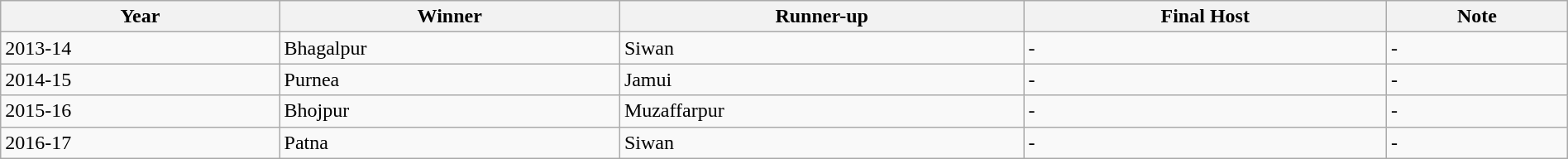<table class="wikitable" width="100%">
<tr>
<th>Year</th>
<th>Winner</th>
<th>Runner-up</th>
<th>Final Host</th>
<th>Note</th>
</tr>
<tr>
<td>2013-14</td>
<td>Bhagalpur</td>
<td>Siwan</td>
<td>-</td>
<td>-</td>
</tr>
<tr>
<td>2014-15</td>
<td>Purnea</td>
<td>Jamui</td>
<td>-</td>
<td>-</td>
</tr>
<tr>
<td>2015-16</td>
<td>Bhojpur</td>
<td>Muzaffarpur</td>
<td>-</td>
<td>-</td>
</tr>
<tr>
<td>2016-17</td>
<td>Patna</td>
<td>Siwan</td>
<td>-</td>
<td>-</td>
</tr>
</table>
